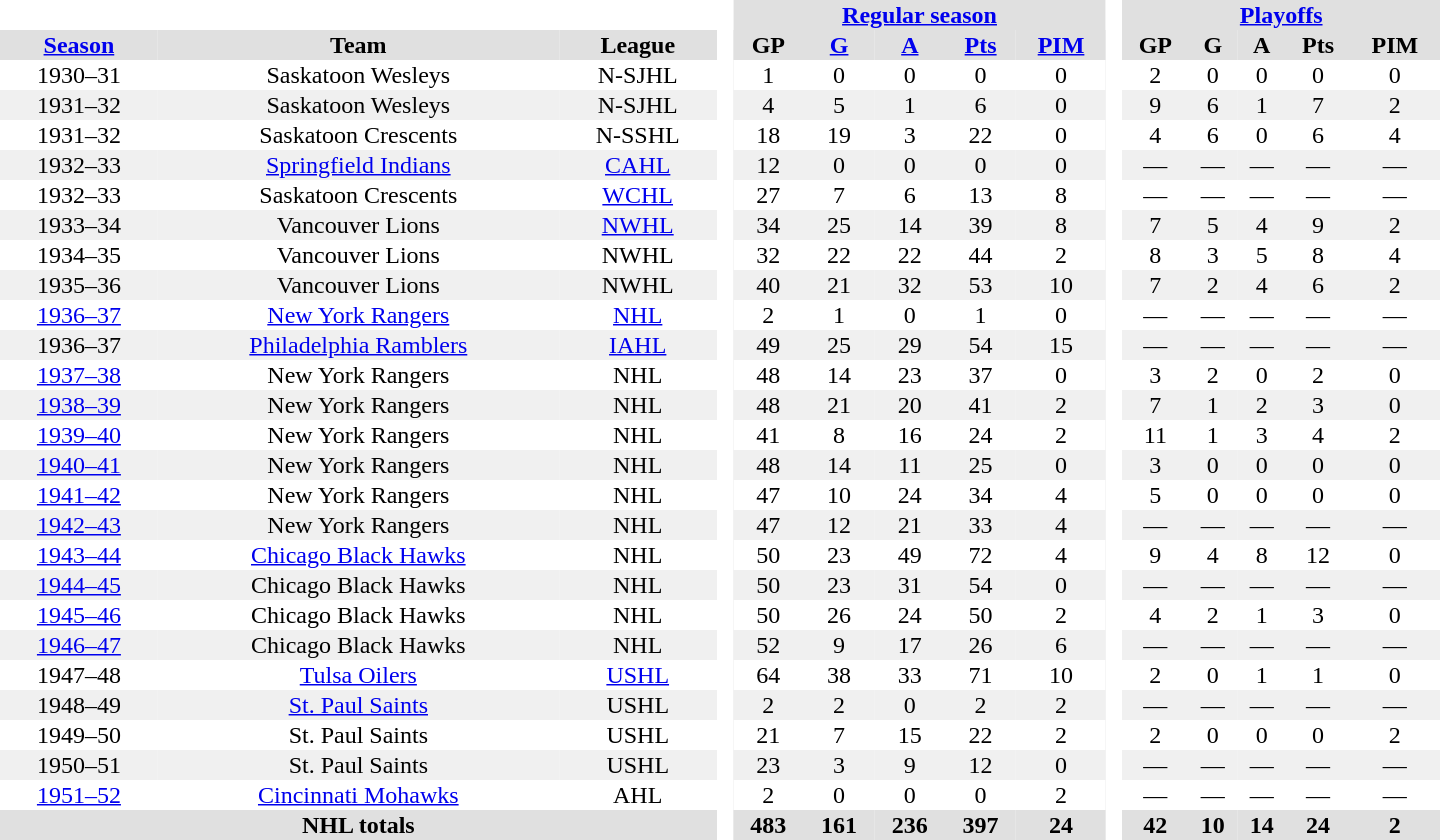<table border="0" cellpadding="1" cellspacing="0" style="text-align:center; width:60em;">
<tr style="background:#e0e0e0;">
<th colspan="3"  bgcolor="#ffffff"> </th>
<th rowspan="99" bgcolor="#ffffff"> </th>
<th colspan="5"><a href='#'>Regular season</a></th>
<th rowspan="99" bgcolor="#ffffff"> </th>
<th colspan="5"><a href='#'>Playoffs</a></th>
</tr>
<tr style="background:#e0e0e0;">
<th><a href='#'>Season</a></th>
<th>Team</th>
<th>League</th>
<th>GP</th>
<th><a href='#'>G</a></th>
<th><a href='#'>A</a></th>
<th><a href='#'>Pts</a></th>
<th><a href='#'>PIM</a></th>
<th>GP</th>
<th>G</th>
<th>A</th>
<th>Pts</th>
<th>PIM</th>
</tr>
<tr>
<td>1930–31</td>
<td>Saskatoon Wesleys</td>
<td>N-SJHL</td>
<td>1</td>
<td>0</td>
<td>0</td>
<td>0</td>
<td>0</td>
<td>2</td>
<td>0</td>
<td>0</td>
<td>0</td>
<td>0</td>
</tr>
<tr style="background:#f0f0f0;">
<td>1931–32</td>
<td>Saskatoon Wesleys</td>
<td>N-SJHL</td>
<td>4</td>
<td>5</td>
<td>1</td>
<td>6</td>
<td>0</td>
<td>9</td>
<td>6</td>
<td>1</td>
<td>7</td>
<td>2</td>
</tr>
<tr>
<td>1931–32</td>
<td>Saskatoon Crescents</td>
<td>N-SSHL</td>
<td>18</td>
<td>19</td>
<td>3</td>
<td>22</td>
<td>0</td>
<td>4</td>
<td>6</td>
<td>0</td>
<td>6</td>
<td>4</td>
</tr>
<tr style="background:#f0f0f0;">
<td>1932–33</td>
<td><a href='#'>Springfield Indians</a></td>
<td><a href='#'>CAHL</a></td>
<td>12</td>
<td>0</td>
<td>0</td>
<td>0</td>
<td>0</td>
<td>—</td>
<td>—</td>
<td>—</td>
<td>—</td>
<td>—</td>
</tr>
<tr>
<td>1932–33</td>
<td>Saskatoon Crescents</td>
<td><a href='#'>WCHL</a></td>
<td>27</td>
<td>7</td>
<td>6</td>
<td>13</td>
<td>8</td>
<td>—</td>
<td>—</td>
<td>—</td>
<td>—</td>
<td>—</td>
</tr>
<tr style="background:#f0f0f0;">
<td>1933–34</td>
<td>Vancouver Lions</td>
<td><a href='#'>NWHL</a></td>
<td>34</td>
<td>25</td>
<td>14</td>
<td>39</td>
<td>8</td>
<td>7</td>
<td>5</td>
<td>4</td>
<td>9</td>
<td>2</td>
</tr>
<tr>
<td>1934–35</td>
<td>Vancouver Lions</td>
<td>NWHL</td>
<td>32</td>
<td>22</td>
<td>22</td>
<td>44</td>
<td>2</td>
<td>8</td>
<td>3</td>
<td>5</td>
<td>8</td>
<td>4</td>
</tr>
<tr style="background:#f0f0f0;">
<td>1935–36</td>
<td>Vancouver Lions</td>
<td>NWHL</td>
<td>40</td>
<td>21</td>
<td>32</td>
<td>53</td>
<td>10</td>
<td>7</td>
<td>2</td>
<td>4</td>
<td>6</td>
<td>2</td>
</tr>
<tr>
<td><a href='#'>1936–37</a></td>
<td><a href='#'>New York Rangers</a></td>
<td><a href='#'>NHL</a></td>
<td>2</td>
<td>1</td>
<td>0</td>
<td>1</td>
<td>0</td>
<td>—</td>
<td>—</td>
<td>—</td>
<td>—</td>
<td>—</td>
</tr>
<tr style="background:#f0f0f0;">
<td>1936–37</td>
<td><a href='#'>Philadelphia Ramblers</a></td>
<td><a href='#'>IAHL</a></td>
<td>49</td>
<td>25</td>
<td>29</td>
<td>54</td>
<td>15</td>
<td>—</td>
<td>—</td>
<td>—</td>
<td>—</td>
<td>—</td>
</tr>
<tr>
<td><a href='#'>1937–38</a></td>
<td>New York Rangers</td>
<td>NHL</td>
<td>48</td>
<td>14</td>
<td>23</td>
<td>37</td>
<td>0</td>
<td>3</td>
<td>2</td>
<td>0</td>
<td>2</td>
<td>0</td>
</tr>
<tr style="background:#f0f0f0;">
<td><a href='#'>1938–39</a></td>
<td>New York Rangers</td>
<td>NHL</td>
<td>48</td>
<td>21</td>
<td>20</td>
<td>41</td>
<td>2</td>
<td>7</td>
<td>1</td>
<td>2</td>
<td>3</td>
<td>0</td>
</tr>
<tr>
<td><a href='#'>1939–40</a></td>
<td>New York Rangers</td>
<td>NHL</td>
<td>41</td>
<td>8</td>
<td>16</td>
<td>24</td>
<td>2</td>
<td>11</td>
<td>1</td>
<td>3</td>
<td>4</td>
<td>2</td>
</tr>
<tr style="background:#f0f0f0;">
<td><a href='#'>1940–41</a></td>
<td>New York Rangers</td>
<td>NHL</td>
<td>48</td>
<td>14</td>
<td>11</td>
<td>25</td>
<td>0</td>
<td>3</td>
<td>0</td>
<td>0</td>
<td>0</td>
<td>0</td>
</tr>
<tr>
<td><a href='#'>1941–42</a></td>
<td>New York Rangers</td>
<td>NHL</td>
<td>47</td>
<td>10</td>
<td>24</td>
<td>34</td>
<td>4</td>
<td>5</td>
<td>0</td>
<td>0</td>
<td>0</td>
<td>0</td>
</tr>
<tr style="background:#f0f0f0;">
<td><a href='#'>1942–43</a></td>
<td>New York Rangers</td>
<td>NHL</td>
<td>47</td>
<td>12</td>
<td>21</td>
<td>33</td>
<td>4</td>
<td>—</td>
<td>—</td>
<td>—</td>
<td>—</td>
<td>—</td>
</tr>
<tr>
<td><a href='#'>1943–44</a></td>
<td><a href='#'>Chicago Black Hawks</a></td>
<td>NHL</td>
<td>50</td>
<td>23</td>
<td>49</td>
<td>72</td>
<td>4</td>
<td>9</td>
<td>4</td>
<td>8</td>
<td>12</td>
<td>0</td>
</tr>
<tr style="background:#f0f0f0;">
<td><a href='#'>1944–45</a></td>
<td>Chicago Black Hawks</td>
<td>NHL</td>
<td>50</td>
<td>23</td>
<td>31</td>
<td>54</td>
<td>0</td>
<td>—</td>
<td>—</td>
<td>—</td>
<td>—</td>
<td>—</td>
</tr>
<tr>
<td><a href='#'>1945–46</a></td>
<td>Chicago Black Hawks</td>
<td>NHL</td>
<td>50</td>
<td>26</td>
<td>24</td>
<td>50</td>
<td>2</td>
<td>4</td>
<td>2</td>
<td>1</td>
<td>3</td>
<td>0</td>
</tr>
<tr style="background:#f0f0f0;">
<td><a href='#'>1946–47</a></td>
<td>Chicago Black Hawks</td>
<td>NHL</td>
<td>52</td>
<td>9</td>
<td>17</td>
<td>26</td>
<td>6</td>
<td>—</td>
<td>—</td>
<td>—</td>
<td>—</td>
<td>—</td>
</tr>
<tr>
<td>1947–48</td>
<td><a href='#'>Tulsa Oilers</a></td>
<td><a href='#'>USHL</a></td>
<td>64</td>
<td>38</td>
<td>33</td>
<td>71</td>
<td>10</td>
<td>2</td>
<td>0</td>
<td>1</td>
<td>1</td>
<td>0</td>
</tr>
<tr style="background:#f0f0f0;">
<td>1948–49</td>
<td><a href='#'>St. Paul Saints</a></td>
<td>USHL</td>
<td>2</td>
<td>2</td>
<td>0</td>
<td>2</td>
<td>2</td>
<td>—</td>
<td>—</td>
<td>—</td>
<td>—</td>
<td>—</td>
</tr>
<tr>
<td>1949–50</td>
<td>St. Paul Saints</td>
<td>USHL</td>
<td>21</td>
<td>7</td>
<td>15</td>
<td>22</td>
<td>2</td>
<td>2</td>
<td>0</td>
<td>0</td>
<td>0</td>
<td>2</td>
</tr>
<tr style="background:#f0f0f0;">
<td>1950–51</td>
<td>St. Paul Saints</td>
<td>USHL</td>
<td>23</td>
<td>3</td>
<td>9</td>
<td>12</td>
<td>0</td>
<td>—</td>
<td>—</td>
<td>—</td>
<td>—</td>
<td>—</td>
</tr>
<tr>
<td><a href='#'>1951–52</a></td>
<td><a href='#'>Cincinnati Mohawks</a></td>
<td>AHL</td>
<td>2</td>
<td>0</td>
<td>0</td>
<td>0</td>
<td>2</td>
<td>—</td>
<td>—</td>
<td>—</td>
<td>—</td>
<td>—</td>
</tr>
<tr style="background:#e0e0e0;">
<th colspan="3">NHL totals</th>
<th>483</th>
<th>161</th>
<th>236</th>
<th>397</th>
<th>24</th>
<th>42</th>
<th>10</th>
<th>14</th>
<th>24</th>
<th>2</th>
</tr>
</table>
